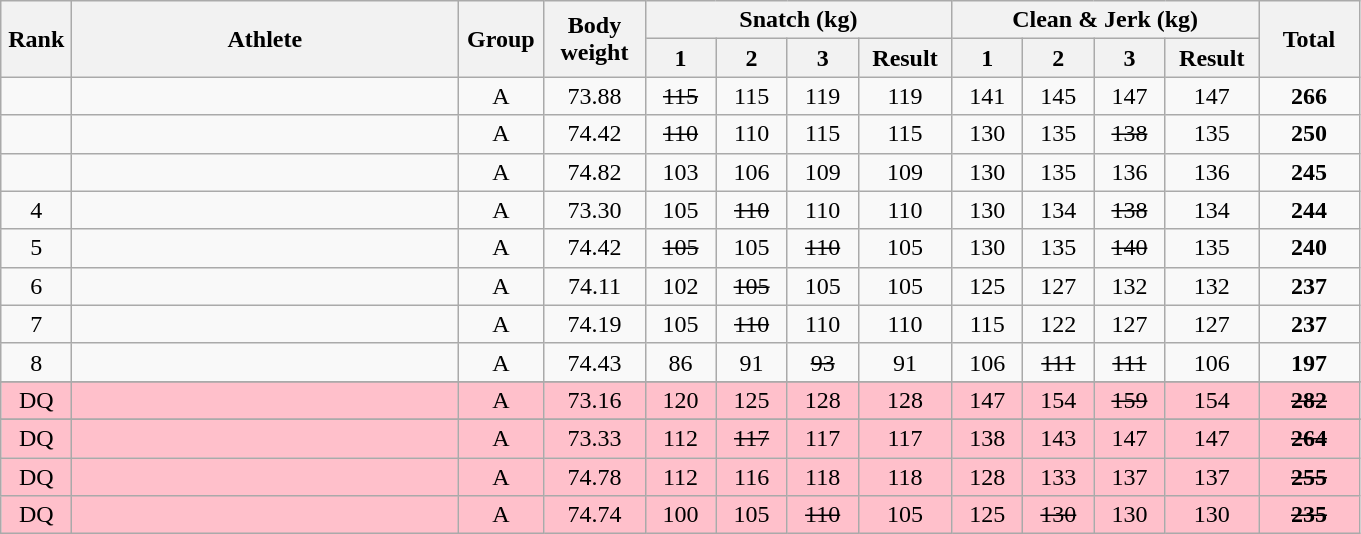<table class = "wikitable" style="text-align:center;">
<tr>
<th rowspan=2 width=40>Rank</th>
<th rowspan=2 width=250>Athlete</th>
<th rowspan=2 width=50>Group</th>
<th rowspan=2 width=60>Body weight</th>
<th colspan=4>Snatch (kg)</th>
<th colspan=4>Clean & Jerk (kg)</th>
<th rowspan=2 width=60>Total</th>
</tr>
<tr>
<th width=40>1</th>
<th width=40>2</th>
<th width=40>3</th>
<th width=55>Result</th>
<th width=40>1</th>
<th width=40>2</th>
<th width=40>3</th>
<th width=55>Result</th>
</tr>
<tr>
<td></td>
<td align=left></td>
<td>A</td>
<td>73.88</td>
<td><s>115</s></td>
<td>115</td>
<td>119</td>
<td>119</td>
<td>141</td>
<td>145</td>
<td>147</td>
<td>147</td>
<td><strong>266</strong></td>
</tr>
<tr>
<td></td>
<td align=left></td>
<td>A</td>
<td>74.42</td>
<td><s>110</s></td>
<td>110</td>
<td>115</td>
<td>115</td>
<td>130</td>
<td>135</td>
<td><s>138</s></td>
<td>135</td>
<td><strong>250</strong></td>
</tr>
<tr>
<td></td>
<td align=left></td>
<td>A</td>
<td>74.82</td>
<td>103</td>
<td>106</td>
<td>109</td>
<td>109</td>
<td>130</td>
<td>135</td>
<td>136</td>
<td>136</td>
<td><strong>245</strong></td>
</tr>
<tr>
<td>4</td>
<td align=left></td>
<td>A</td>
<td>73.30</td>
<td>105</td>
<td><s>110</s></td>
<td>110</td>
<td>110</td>
<td>130</td>
<td>134</td>
<td><s>138</s></td>
<td>134</td>
<td><strong>244</strong></td>
</tr>
<tr>
<td>5</td>
<td align=left></td>
<td>A</td>
<td>74.42</td>
<td><s>105</s></td>
<td>105</td>
<td><s>110</s></td>
<td>105</td>
<td>130</td>
<td>135</td>
<td><s>140</s></td>
<td>135</td>
<td><strong>240</strong></td>
</tr>
<tr>
<td>6</td>
<td align=left></td>
<td>A</td>
<td>74.11</td>
<td>102</td>
<td><s>105</s></td>
<td>105</td>
<td>105</td>
<td>125</td>
<td>127</td>
<td>132</td>
<td>132</td>
<td><strong>237</strong></td>
</tr>
<tr>
<td>7</td>
<td align=left></td>
<td>A</td>
<td>74.19</td>
<td>105</td>
<td><s>110</s></td>
<td>110</td>
<td>110</td>
<td>115</td>
<td>122</td>
<td>127</td>
<td>127</td>
<td><strong>237</strong></td>
</tr>
<tr>
<td>8</td>
<td align=left></td>
<td>A</td>
<td>74.43</td>
<td>86</td>
<td>91</td>
<td><s>93</s></td>
<td>91</td>
<td>106</td>
<td><s>111</s></td>
<td><s>111</s></td>
<td>106</td>
<td><strong>197</strong></td>
</tr>
<tr>
</tr>
<tr bgcolor=pink>
<td>DQ</td>
<td align=left></td>
<td>A</td>
<td>73.16</td>
<td>120</td>
<td>125</td>
<td>128</td>
<td>128</td>
<td>147</td>
<td>154</td>
<td><s>159</s></td>
<td>154</td>
<td><s><strong>282</strong></s></td>
</tr>
<tr>
</tr>
<tr bgcolor=pink>
<td>DQ</td>
<td align=left></td>
<td>A</td>
<td>73.33</td>
<td>112</td>
<td><s>117</s></td>
<td>117</td>
<td>117</td>
<td>138</td>
<td>143</td>
<td>147</td>
<td>147</td>
<td><s><strong>264</strong></s></td>
</tr>
<tr bgcolor=pink>
<td>DQ</td>
<td align=left></td>
<td>A</td>
<td>74.78</td>
<td>112</td>
<td>116</td>
<td>118</td>
<td>118</td>
<td>128</td>
<td>133</td>
<td>137</td>
<td>137</td>
<td><s><strong>255</strong></s></td>
</tr>
<tr bgcolor=pink>
<td>DQ</td>
<td align=left></td>
<td>A</td>
<td>74.74</td>
<td>100</td>
<td>105</td>
<td><s>110</s></td>
<td>105</td>
<td>125</td>
<td><s>130</s></td>
<td>130</td>
<td>130</td>
<td><s><strong>235</strong></s></td>
</tr>
</table>
